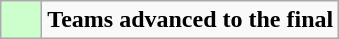<table class="wikitable" style="text-align: center;">
<tr>
<td bgcolor=#CCFFCC style="width: 20px;"></td>
<td><strong>Teams advanced to the final</strong></td>
</tr>
</table>
